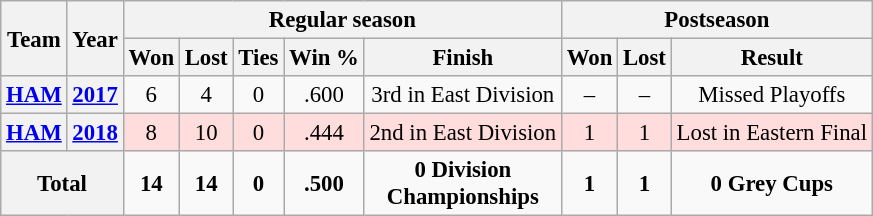<table class="wikitable" style="font-size: 95%; text-align:center;">
<tr>
<th rowspan="2">Team</th>
<th rowspan="2">Year</th>
<th colspan="5">Regular season</th>
<th colspan="4">Postseason</th>
</tr>
<tr>
<th>Won</th>
<th>Lost</th>
<th>Ties</th>
<th>Win %</th>
<th>Finish</th>
<th>Won</th>
<th>Lost</th>
<th>Result</th>
</tr>
<tr>
<th><a href='#'>HAM</a></th>
<th><a href='#'>2017</a></th>
<td>6</td>
<td>4</td>
<td>0</td>
<td>.600</td>
<td>3rd in East Division</td>
<td>–</td>
<td>–</td>
<td>Missed Playoffs</td>
</tr>
<tr style="background:#fdd;">
<th><a href='#'>HAM</a></th>
<th><a href='#'>2018</a></th>
<td>8</td>
<td>10</td>
<td>0</td>
<td>.444</td>
<td>2nd in East Division</td>
<td>1</td>
<td>1</td>
<td>Lost in Eastern Final</td>
</tr>
<tr>
<th colspan="2"><strong>Total</strong></th>
<td><strong>14</strong></td>
<td><strong>14</strong></td>
<td><strong>0</strong></td>
<td><strong>.500</strong></td>
<td><strong>0 Division<br>Championships</strong></td>
<td><strong>1</strong></td>
<td><strong>1</strong></td>
<td><strong>0 Grey Cups</strong></td>
</tr>
</table>
